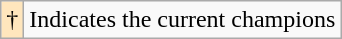<table class="wikitable">
<tr>
<td style="background-color:#FFE6BD">†</td>
<td>Indicates the current champions</td>
</tr>
</table>
